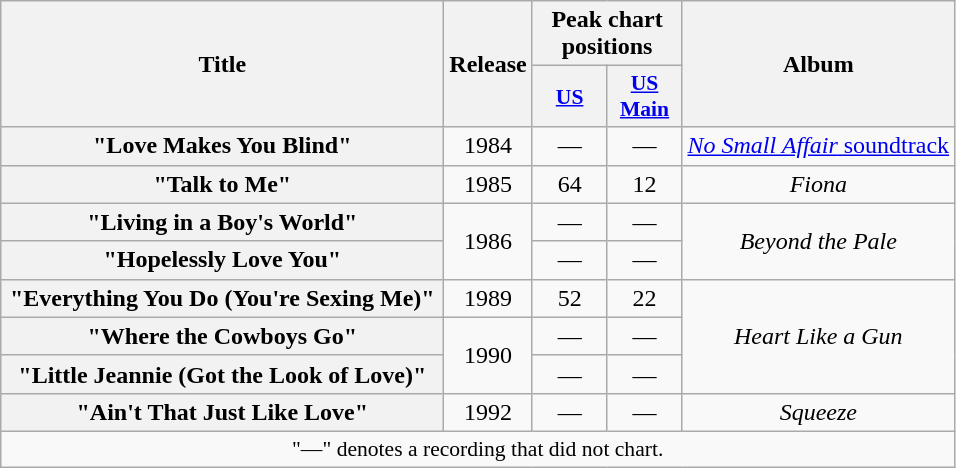<table class="wikitable plainrowheaders" style="text-align:center;">
<tr>
<th scope="col" rowspan="2" style="width:18em;">Title</th>
<th scope="col" rowspan="2">Release</th>
<th scope="col" colspan="2">Peak chart positions</th>
<th scope="col" rowspan="2">Album</th>
</tr>
<tr>
<th scope="col" style="width:3em;font-size:90%;"><a href='#'>US</a><br></th>
<th scope="col" style="width:3em;font-size:90%;"><a href='#'>US<br>Main</a><br></th>
</tr>
<tr>
<th scope="row">"Love Makes You Blind"</th>
<td rowspan="1">1984</td>
<td>—</td>
<td>—</td>
<td rowspan="1"><a href='#'><em>No Small Affair</em> soundtrack</a></td>
</tr>
<tr>
<th scope="row">"Talk to Me"</th>
<td rowspan="1">1985</td>
<td>64</td>
<td>12</td>
<td rowspan="1"><em>Fiona</em></td>
</tr>
<tr>
<th scope="row">"Living in a Boy's World"</th>
<td rowspan="2">1986</td>
<td>—</td>
<td>—</td>
<td rowspan="2"><em>Beyond the Pale</em></td>
</tr>
<tr>
<th scope="row">"Hopelessly Love You"</th>
<td>—</td>
<td>—</td>
</tr>
<tr>
<th scope="row">"Everything You Do (You're Sexing Me)"</th>
<td rowspan="1">1989</td>
<td>52</td>
<td>22</td>
<td rowspan="3"><em>Heart Like a Gun</em></td>
</tr>
<tr>
<th scope="row">"Where the Cowboys Go"</th>
<td rowspan="2">1990</td>
<td>—</td>
<td>—</td>
</tr>
<tr>
<th scope="row">"Little Jeannie (Got the Look of Love)"</th>
<td>—</td>
<td>—</td>
</tr>
<tr>
<th scope="row">"Ain't That Just Like Love"</th>
<td rowspan="1">1992</td>
<td>—</td>
<td>—</td>
<td rowspan="1"><em>Squeeze</em></td>
</tr>
<tr>
<td colspan="5" align="center" style="font-size:90%">"—" denotes a recording that did not chart.</td>
</tr>
</table>
